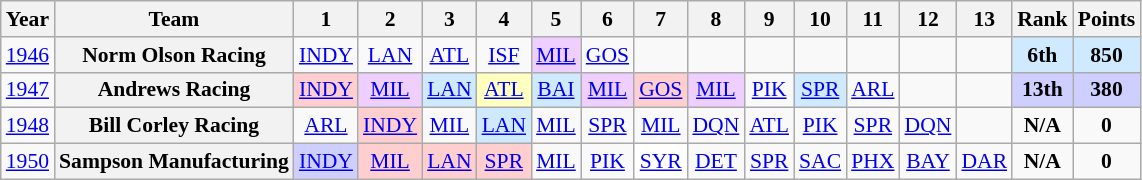<table class="wikitable" style="text-align:center; font-size:90%">
<tr>
<th>Year</th>
<th>Team</th>
<th>1</th>
<th>2</th>
<th>3</th>
<th>4</th>
<th>5</th>
<th>6</th>
<th>7</th>
<th>8</th>
<th>9</th>
<th>10</th>
<th>11</th>
<th>12</th>
<th>13</th>
<th>Rank</th>
<th>Points</th>
</tr>
<tr>
<td><a href='#'>1946</a></td>
<th>Norm Olson Racing</th>
<td><a href='#'>INDY</a></td>
<td><a href='#'>LAN</a></td>
<td><a href='#'>ATL</a></td>
<td><a href='#'>ISF</a></td>
<td style="background:#EFCFFF;"><a href='#'>MIL</a><br></td>
<td><a href='#'>GOS</a></td>
<td></td>
<td></td>
<td></td>
<td></td>
<td></td>
<td></td>
<td></td>
<td style="background:#CFEAFF;"><strong>6th</strong></td>
<td style="background:#CFEAFF;"><strong>850</strong></td>
</tr>
<tr>
<td><a href='#'>1947</a></td>
<th>Andrews Racing</th>
<td style="background:#FFCFCF;"><a href='#'>INDY</a><br></td>
<td style="background:#EFCFFF;"><a href='#'>MIL</a><br></td>
<td style="background:#CFEAFF;"><a href='#'>LAN</a><br></td>
<td style="background:#FFFFBF;"><a href='#'>ATL</a><br></td>
<td style="background:#CFEAFF;"><a href='#'>BAI</a><br></td>
<td style="background:#EFCFFF;"><a href='#'>MIL</a><br></td>
<td style="background:#FFCFCF;"><a href='#'>GOS</a><br></td>
<td style="background:#EFCFFF;"><a href='#'>MIL</a><br></td>
<td><a href='#'>PIK</a></td>
<td style="background:#CFEAFF;"><a href='#'>SPR</a><br></td>
<td><a href='#'>ARL</a></td>
<td></td>
<td></td>
<td style="background:#CFCFFF;"><strong>13th</strong></td>
<td style="background:#CFCFFF;"><strong>380</strong></td>
</tr>
<tr>
<td><a href='#'>1948</a></td>
<th>Bill Corley Racing</th>
<td><a href='#'>ARL</a></td>
<td style="background:#FFCFCF;"><a href='#'>INDY</a><br></td>
<td><a href='#'>MIL</a></td>
<td style="background:#CFEAFF;"><a href='#'>LAN</a><br></td>
<td><a href='#'>MIL</a></td>
<td><a href='#'>SPR</a></td>
<td><a href='#'>MIL</a></td>
<td><a href='#'>DQN</a></td>
<td><a href='#'>ATL</a></td>
<td><a href='#'>PIK</a></td>
<td><a href='#'>SPR</a></td>
<td><a href='#'>DQN</a></td>
<td></td>
<td><strong>N/A</strong></td>
<td><strong>0</strong></td>
</tr>
<tr>
<td><a href='#'>1950</a></td>
<th>Sampson Manufacturing</th>
<td style="background:#CFCFFF;"><a href='#'>INDY</a><br></td>
<td style="background:#FFCFCF;"><a href='#'>MIL</a><br></td>
<td style="background:#FFCFCF;"><a href='#'>LAN</a><br></td>
<td style="background:#FFCFCF;"><a href='#'>SPR</a><br></td>
<td><a href='#'>MIL</a></td>
<td><a href='#'>PIK</a></td>
<td style="background:#FFFFFF;"><a href='#'>SYR</a><br></td>
<td><a href='#'>DET</a></td>
<td><a href='#'>SPR</a></td>
<td><a href='#'>SAC</a></td>
<td><a href='#'>PHX</a></td>
<td><a href='#'>BAY</a></td>
<td><a href='#'>DAR</a></td>
<td><strong>N/A</strong></td>
<td><strong>0</strong></td>
</tr>
</table>
